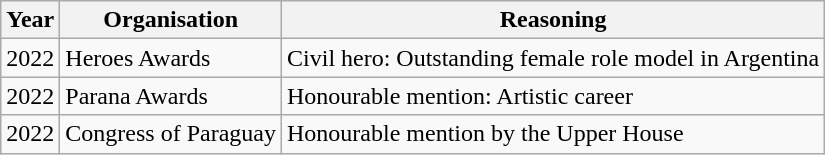<table class="wikitable sortable plainrowheaders">
<tr>
<th>Year</th>
<th>Organisation</th>
<th>Reasoning</th>
</tr>
<tr>
<td>2022</td>
<td>Heroes Awards</td>
<td>Civil hero: Outstanding female role model in Argentina</td>
</tr>
<tr>
<td>2022</td>
<td>Parana Awards</td>
<td>Honourable mention: Artistic career</td>
</tr>
<tr>
<td>2022</td>
<td>Congress of Paraguay</td>
<td>Honourable mention by the Upper House</td>
</tr>
</table>
